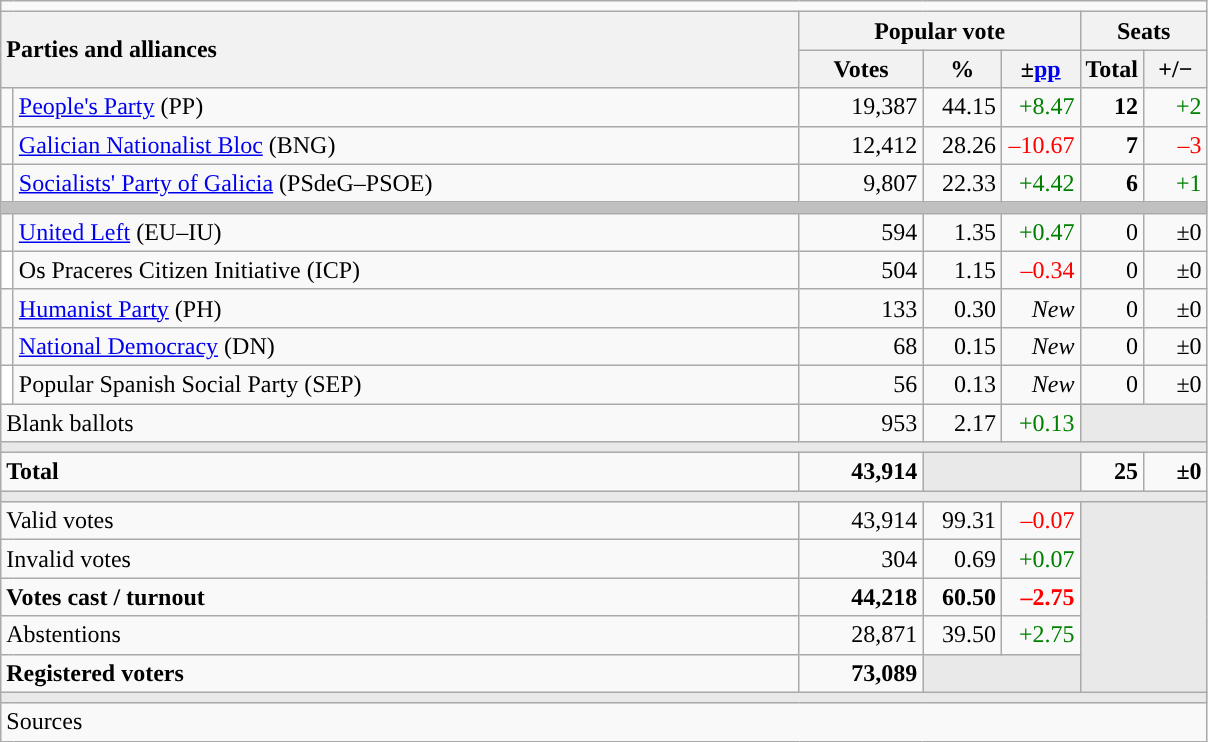<table class="wikitable" style="text-align:right;">
<tr>
<td colspan="7"></td>
</tr>
<tr>
<th style="text-align:left;" rowspan="2" colspan="2" width="525">Parties and alliances</th>
<th colspan="3">Popular vote</th>
<th colspan="2">Seats</th>
</tr>
<tr>
<th width="75">Votes</th>
<th width="45">%</th>
<th width="45">±<a href='#'>pp</a></th>
<th width="35">Total</th>
<th width="35">+/−</th>
</tr>
<tr>
<td width="1" style="color:inherit;background:"></td>
<td align="left"><a href='#'>People's Party</a> (PP)</td>
<td>19,387</td>
<td>44.15</td>
<td style="color:green;">+8.47</td>
<td><strong>12</strong></td>
<td style="color:green;">+2</td>
</tr>
<tr>
<td style="color:inherit;background:"></td>
<td align="left"><a href='#'>Galician Nationalist Bloc</a> (BNG)</td>
<td>12,412</td>
<td>28.26</td>
<td style="color:red;">–10.67</td>
<td><strong>7</strong></td>
<td style="color:red;">–3</td>
</tr>
<tr>
<td style="color:inherit;background:"></td>
<td align="left"><a href='#'>Socialists' Party of Galicia</a> (PSdeG–PSOE)</td>
<td>9,807</td>
<td>22.33</td>
<td style="color:green;">+4.42</td>
<td><strong>6</strong></td>
<td style="color:green;">+1</td>
</tr>
<tr>
<td colspan="7" bgcolor="#C0C0C0"></td>
</tr>
<tr>
<td style="color:inherit;background:"></td>
<td align="left"><a href='#'>United Left</a> (EU–IU)</td>
<td>594</td>
<td>1.35</td>
<td style="color:green;">+0.47</td>
<td>0</td>
<td>±0</td>
</tr>
<tr>
<td bgcolor="white"></td>
<td align="left">Os Praceres Citizen Initiative (ICP)</td>
<td>504</td>
<td>1.15</td>
<td style="color:red;">–0.34</td>
<td>0</td>
<td>±0</td>
</tr>
<tr>
<td style="color:inherit;background:"></td>
<td align="left"><a href='#'>Humanist Party</a> (PH)</td>
<td>133</td>
<td>0.30</td>
<td><em>New</em></td>
<td>0</td>
<td>±0</td>
</tr>
<tr>
<td style="color:inherit;background:"></td>
<td align="left"><a href='#'>National Democracy</a> (DN)</td>
<td>68</td>
<td>0.15</td>
<td><em>New</em></td>
<td>0</td>
<td>±0</td>
</tr>
<tr>
<td bgcolor="white"></td>
<td align="left">Popular Spanish Social Party (SEP)</td>
<td>56</td>
<td>0.13</td>
<td><em>New</em></td>
<td>0</td>
<td>±0</td>
</tr>
<tr>
<td align="left" colspan="2">Blank ballots</td>
<td>953</td>
<td>2.17</td>
<td style="color:green;">+0.13</td>
<td bgcolor="#E9E9E9" colspan="2"></td>
</tr>
<tr>
<td colspan="7" bgcolor="#E9E9E9"></td>
</tr>
<tr style="font-weight:bold;">
<td align="left" colspan="2">Total</td>
<td>43,914</td>
<td bgcolor="#E9E9E9" colspan="2"></td>
<td>25</td>
<td>±0</td>
</tr>
<tr>
<td colspan="7" bgcolor="#E9E9E9"></td>
</tr>
<tr>
<td align="left" colspan="2">Valid votes</td>
<td>43,914</td>
<td>99.31</td>
<td style="color:red;">–0.07</td>
<td bgcolor="#E9E9E9" colspan="2" rowspan="5"></td>
</tr>
<tr>
<td align="left" colspan="2">Invalid votes</td>
<td>304</td>
<td>0.69</td>
<td style="color:green;">+0.07</td>
</tr>
<tr style="font-weight:bold;">
<td align="left" colspan="2">Votes cast / turnout</td>
<td>44,218</td>
<td>60.50</td>
<td style="color:red;">–2.75</td>
</tr>
<tr>
<td align="left" colspan="2">Abstentions</td>
<td>28,871</td>
<td>39.50</td>
<td style="color:green;">+2.75</td>
</tr>
<tr style="font-weight:bold;">
<td align="left" colspan="2">Registered voters</td>
<td>73,089</td>
<td bgcolor="#E9E9E9" colspan="2"></td>
</tr>
<tr>
<td colspan="7" bgcolor="#E9E9E9"></td>
</tr>
<tr>
<td align="left" colspan="7">Sources</td>
</tr>
</table>
